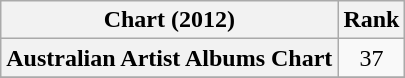<table class="wikitable sortable plainrowheaders" style="text-align:center">
<tr>
<th scope="col">Chart (2012)</th>
<th scope="col">Rank</th>
</tr>
<tr>
<th scope="row">Australian Artist Albums Chart</th>
<td>37</td>
</tr>
<tr>
</tr>
</table>
